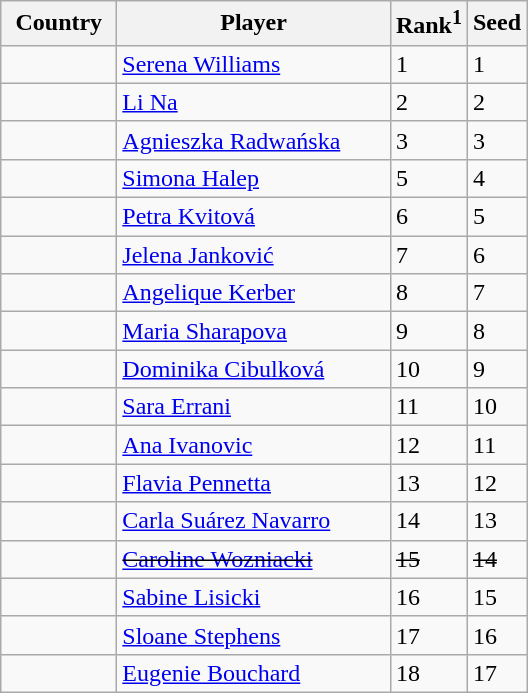<table class="wikitable" border="1">
<tr>
<th width="70">Country</th>
<th width="175">Player</th>
<th>Rank<sup>1</sup></th>
<th>Seed</th>
</tr>
<tr>
<td></td>
<td><a href='#'>Serena Williams</a></td>
<td>1</td>
<td>1</td>
</tr>
<tr>
<td></td>
<td><a href='#'>Li Na</a></td>
<td>2</td>
<td>2</td>
</tr>
<tr>
<td></td>
<td><a href='#'>Agnieszka Radwańska</a></td>
<td>3</td>
<td>3</td>
</tr>
<tr>
<td></td>
<td><a href='#'>Simona Halep</a></td>
<td>5</td>
<td>4</td>
</tr>
<tr>
<td></td>
<td><a href='#'>Petra Kvitová</a></td>
<td>6</td>
<td>5</td>
</tr>
<tr>
<td></td>
<td><a href='#'>Jelena Janković</a></td>
<td>7</td>
<td>6</td>
</tr>
<tr>
<td></td>
<td><a href='#'>Angelique Kerber</a></td>
<td>8</td>
<td>7</td>
</tr>
<tr>
<td></td>
<td><a href='#'>Maria Sharapova</a></td>
<td>9</td>
<td>8</td>
</tr>
<tr>
<td></td>
<td><a href='#'>Dominika Cibulková</a></td>
<td>10</td>
<td>9</td>
</tr>
<tr>
<td></td>
<td><a href='#'>Sara Errani</a></td>
<td>11</td>
<td>10</td>
</tr>
<tr>
<td></td>
<td><a href='#'>Ana Ivanovic</a></td>
<td>12</td>
<td>11</td>
</tr>
<tr>
<td></td>
<td><a href='#'>Flavia Pennetta</a></td>
<td>13</td>
<td>12</td>
</tr>
<tr>
<td></td>
<td><a href='#'>Carla Suárez Navarro</a></td>
<td>14</td>
<td>13</td>
</tr>
<tr>
<td><s></s></td>
<td><s><a href='#'>Caroline Wozniacki</a></s></td>
<td><s>15</s></td>
<td><s>14</s></td>
</tr>
<tr>
<td></td>
<td><a href='#'>Sabine Lisicki</a></td>
<td>16</td>
<td>15</td>
</tr>
<tr>
<td></td>
<td><a href='#'>Sloane Stephens</a></td>
<td>17</td>
<td>16</td>
</tr>
<tr>
<td></td>
<td><a href='#'>Eugenie Bouchard</a></td>
<td>18</td>
<td>17</td>
</tr>
</table>
